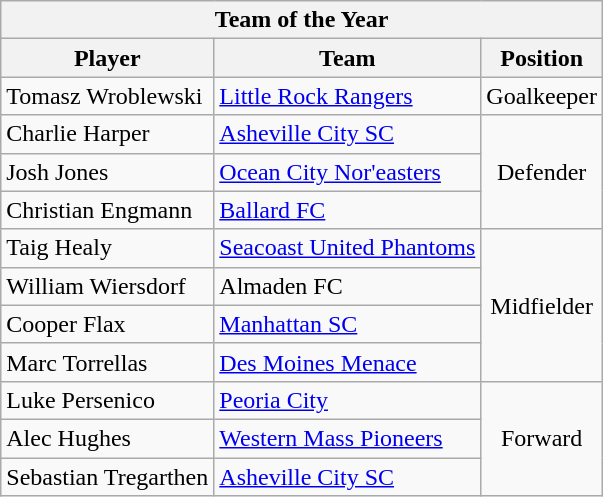<table class="wikitable">
<tr>
<th colspan=3>Team of the Year</th>
</tr>
<tr>
<th>Player</th>
<th>Team</th>
<th>Position</th>
</tr>
<tr>
<td> Tomasz Wroblewski</td>
<td><a href='#'>Little Rock Rangers</a></td>
<td>Goalkeeper</td>
</tr>
<tr>
<td> Charlie Harper</td>
<td><a href='#'>Asheville City SC</a></td>
<td rowspan=3 align=center>Defender</td>
</tr>
<tr>
<td> Josh Jones</td>
<td><a href='#'>Ocean City Nor'easters</a></td>
</tr>
<tr>
<td> Christian Engmann</td>
<td><a href='#'>Ballard FC</a></td>
</tr>
<tr>
<td> Taig Healy</td>
<td><a href='#'>Seacoast United Phantoms</a></td>
<td rowspan=4 align=center>Midfielder</td>
</tr>
<tr>
<td> William Wiersdorf</td>
<td>Almaden FC</td>
</tr>
<tr>
<td> Cooper Flax</td>
<td><a href='#'>Manhattan SC</a></td>
</tr>
<tr>
<td> Marc Torrellas</td>
<td><a href='#'>Des Moines Menace</a></td>
</tr>
<tr>
<td> Luke Persenico</td>
<td><a href='#'>Peoria City</a></td>
<td rowspan=3 align=center>Forward</td>
</tr>
<tr>
<td> Alec Hughes</td>
<td><a href='#'>Western Mass Pioneers</a></td>
</tr>
<tr>
<td> Sebastian Tregarthen</td>
<td><a href='#'>Asheville City SC</a></td>
</tr>
</table>
